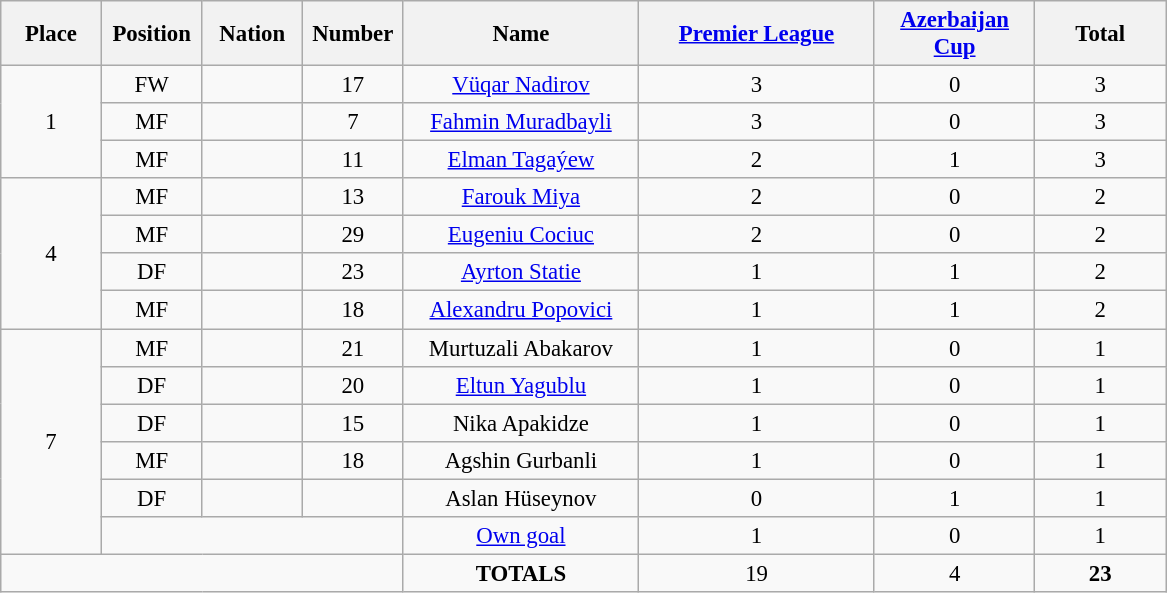<table class="wikitable" style="font-size: 95%; text-align: center;">
<tr>
<th width=60>Place</th>
<th width=60>Position</th>
<th width=60>Nation</th>
<th width=60>Number</th>
<th width=150>Name</th>
<th width=150><a href='#'>Premier League</a></th>
<th width=100><a href='#'>Azerbaijan Cup</a></th>
<th width=80>Total</th>
</tr>
<tr>
<td rowspan="3">1</td>
<td>FW</td>
<td></td>
<td>17</td>
<td><a href='#'>Vüqar Nadirov</a></td>
<td>3</td>
<td>0</td>
<td>3</td>
</tr>
<tr>
<td>MF</td>
<td></td>
<td>7</td>
<td><a href='#'>Fahmin Muradbayli</a></td>
<td>3</td>
<td>0</td>
<td>3</td>
</tr>
<tr>
<td>MF</td>
<td></td>
<td>11</td>
<td><a href='#'>Elman Tagaýew</a></td>
<td>2</td>
<td>1</td>
<td>3</td>
</tr>
<tr>
<td rowspan="4">4</td>
<td>MF</td>
<td></td>
<td>13</td>
<td><a href='#'>Farouk Miya</a></td>
<td>2</td>
<td>0</td>
<td>2</td>
</tr>
<tr>
<td>MF</td>
<td></td>
<td>29</td>
<td><a href='#'>Eugeniu Cociuc</a></td>
<td>2</td>
<td>0</td>
<td>2</td>
</tr>
<tr>
<td>DF</td>
<td></td>
<td>23</td>
<td><a href='#'>Ayrton Statie</a></td>
<td>1</td>
<td>1</td>
<td>2</td>
</tr>
<tr>
<td>MF</td>
<td></td>
<td>18</td>
<td><a href='#'>Alexandru Popovici</a></td>
<td>1</td>
<td>1</td>
<td>2</td>
</tr>
<tr>
<td rowspan="6">7</td>
<td>MF</td>
<td></td>
<td>21</td>
<td>Murtuzali Abakarov</td>
<td>1</td>
<td>0</td>
<td>1</td>
</tr>
<tr>
<td>DF</td>
<td></td>
<td>20</td>
<td><a href='#'>Eltun Yagublu</a></td>
<td>1</td>
<td>0</td>
<td>1</td>
</tr>
<tr>
<td>DF</td>
<td></td>
<td>15</td>
<td>Nika Apakidze</td>
<td>1</td>
<td>0</td>
<td>1</td>
</tr>
<tr>
<td>MF</td>
<td></td>
<td>18</td>
<td>Agshin Gurbanli</td>
<td>1</td>
<td>0</td>
<td>1</td>
</tr>
<tr>
<td>DF</td>
<td></td>
<td></td>
<td>Aslan Hüseynov</td>
<td>0</td>
<td>1</td>
<td>1</td>
</tr>
<tr>
<td colspan="3"></td>
<td><a href='#'>Own goal</a></td>
<td>1</td>
<td>0</td>
<td>1</td>
</tr>
<tr>
<td colspan="4"></td>
<td><strong>TOTALS</strong></td>
<td>19</td>
<td>4</td>
<td><strong>23</strong></td>
</tr>
</table>
